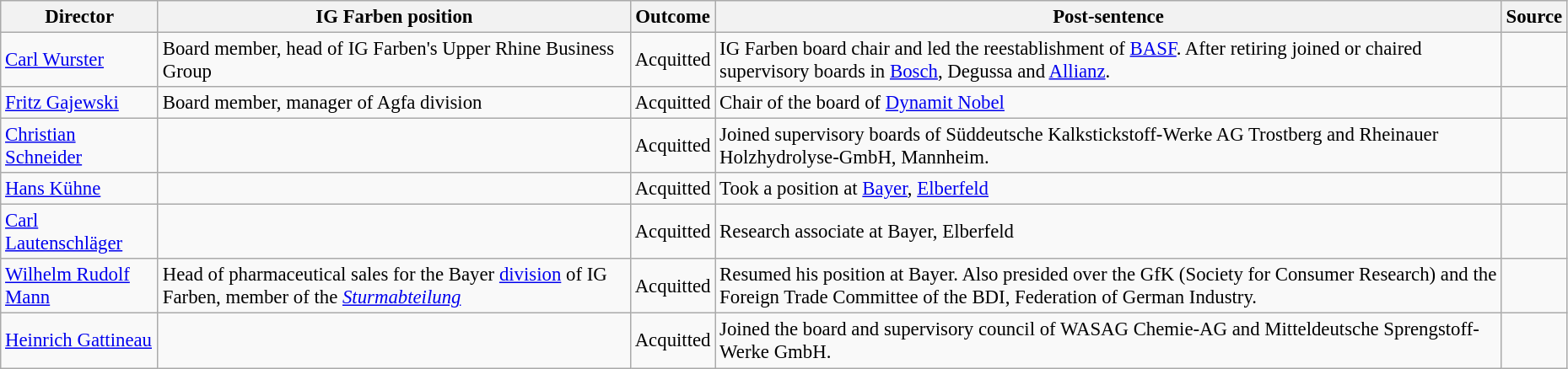<table class="wikitable" style="font-size:95%; text-align:left; float:center; margin-left:10px;">
<tr>
<th>Director</th>
<th>IG Farben position</th>
<th>Outcome</th>
<th>Post-sentence</th>
<th>Source</th>
</tr>
<tr>
<td><a href='#'>Carl Wurster</a></td>
<td>Board member, head of IG Farben's Upper Rhine Business Group</td>
<td>Acquitted</td>
<td>IG Farben board chair and led the reestablishment of <a href='#'>BASF</a>. After retiring joined or chaired supervisory boards in <a href='#'>Bosch</a>, Degussa and <a href='#'>Allianz</a>.</td>
<td></td>
</tr>
<tr>
<td><a href='#'>Fritz Gajewski</a></td>
<td>Board member, manager of Agfa division</td>
<td>Acquitted</td>
<td>Chair of the board of <a href='#'>Dynamit Nobel</a></td>
<td></td>
</tr>
<tr>
<td><a href='#'>Christian Schneider</a></td>
<td></td>
<td>Acquitted</td>
<td>Joined supervisory boards of Süddeutsche Kalkstickstoff-Werke AG Trostberg and Rheinauer Holzhydrolyse-GmbH, Mannheim.</td>
<td></td>
</tr>
<tr>
<td><a href='#'>Hans Kühne</a></td>
<td></td>
<td>Acquitted</td>
<td>Took a position at <a href='#'>Bayer</a>, <a href='#'>Elberfeld</a></td>
<td></td>
</tr>
<tr>
<td><a href='#'>Carl Lautenschläger</a></td>
<td></td>
<td>Acquitted</td>
<td>Research associate at Bayer, Elberfeld</td>
<td></td>
</tr>
<tr>
<td><a href='#'>Wilhelm Rudolf Mann</a></td>
<td>Head of pharmaceutical sales for the Bayer <a href='#'>division</a> of IG Farben, member of the <em><a href='#'>Sturmabteilung</a></em></td>
<td>Acquitted</td>
<td>Resumed his position at Bayer. Also presided over the GfK (Society for Consumer Research) and the Foreign Trade Committee of the BDI, Federation of German Industry.</td>
<td></td>
</tr>
<tr>
<td><a href='#'>Heinrich Gattineau</a></td>
<td></td>
<td>Acquitted</td>
<td>Joined the board and supervisory council of WASAG Chemie-AG and Mitteldeutsche Sprengstoff-Werke GmbH.</td>
<td></td>
</tr>
</table>
